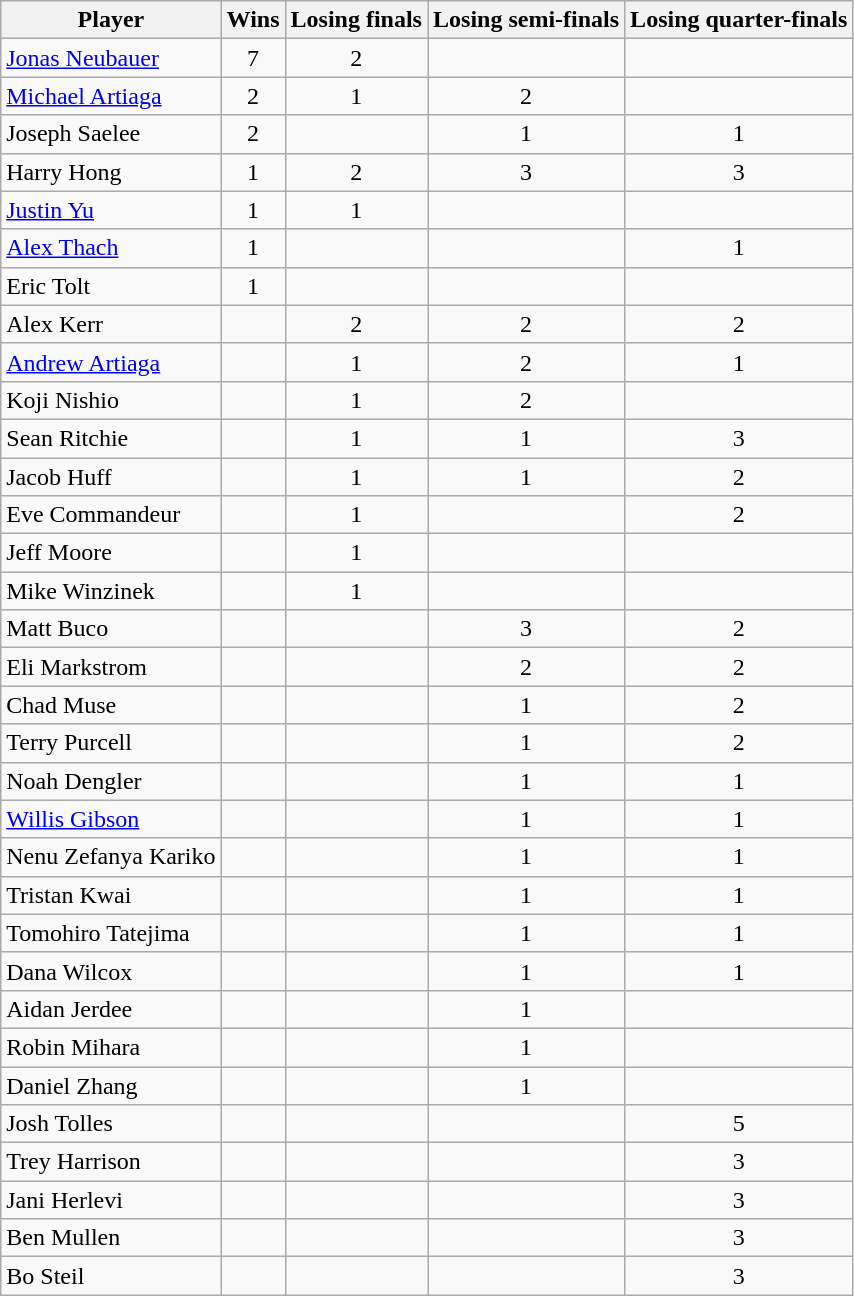<table class="wikitable sortable">
<tr>
<th>Player</th>
<th>Wins</th>
<th>Losing finals</th>
<th>Losing semi-finals</th>
<th>Losing quarter-finals</th>
</tr>
<tr>
<td> <a href='#'>Jonas Neubauer</a></td>
<td align=center>7</td>
<td align=center>2</td>
<td align=center></td>
<td align=center></td>
</tr>
<tr>
<td> <a href='#'>Michael Artiaga</a></td>
<td align=center>2</td>
<td align=center>1</td>
<td align=center>2</td>
<td align=center></td>
</tr>
<tr>
<td> Joseph Saelee</td>
<td align=center>2</td>
<td align=center></td>
<td align=center>1</td>
<td align=center>1</td>
</tr>
<tr>
<td> Harry Hong</td>
<td align=center>1</td>
<td align=center>2</td>
<td align=center>3</td>
<td align=center>3</td>
</tr>
<tr>
<td> <a href='#'>Justin Yu</a></td>
<td align=center>1</td>
<td align=center>1</td>
<td align=center></td>
<td align=center></td>
</tr>
<tr>
<td> <a href='#'>Alex Thach</a></td>
<td align=center>1</td>
<td align=center></td>
<td align=center></td>
<td align=center>1</td>
</tr>
<tr>
<td> Eric Tolt</td>
<td align=center>1</td>
<td align=center></td>
<td align=center></td>
<td align=center></td>
</tr>
<tr>
<td> Alex Kerr</td>
<td align=center></td>
<td align=center>2</td>
<td align=center>2</td>
<td align=center>2</td>
</tr>
<tr>
<td> <a href='#'>Andrew Artiaga</a></td>
<td align=center></td>
<td align=center>1</td>
<td align=center>2</td>
<td align=center>1</td>
</tr>
<tr>
<td> Koji Nishio</td>
<td align=center></td>
<td align=center>1</td>
<td align=center>2</td>
<td align=center></td>
</tr>
<tr>
<td> Sean Ritchie</td>
<td align=center></td>
<td align=center>1</td>
<td align=center>1</td>
<td align=center>3</td>
</tr>
<tr>
<td> Jacob Huff</td>
<td align=center></td>
<td align=center>1</td>
<td align=center>1</td>
<td align=center>2</td>
</tr>
<tr>
<td> Eve Commandeur</td>
<td align=center></td>
<td align=center>1</td>
<td align=center></td>
<td align=center>2</td>
</tr>
<tr>
<td> Jeff Moore</td>
<td align=center></td>
<td align=center>1</td>
<td align=center></td>
<td align=center></td>
</tr>
<tr>
<td> Mike Winzinek</td>
<td align=center></td>
<td align=center>1</td>
<td align=center></td>
<td align=center></td>
</tr>
<tr>
<td> Matt Buco</td>
<td align=center></td>
<td align=center></td>
<td align=center>3</td>
<td align=center>2</td>
</tr>
<tr>
<td> Eli Markstrom</td>
<td align=center></td>
<td align=center></td>
<td align=center>2</td>
<td align=center>2</td>
</tr>
<tr>
<td> Chad Muse</td>
<td align=center></td>
<td align=center></td>
<td align=center>1</td>
<td align=center>2</td>
</tr>
<tr>
<td> Terry Purcell</td>
<td align=center></td>
<td align=center></td>
<td align=center>1</td>
<td align=center>2</td>
</tr>
<tr>
<td> Noah Dengler</td>
<td align=center></td>
<td align=center></td>
<td align=center>1</td>
<td align=center>1</td>
</tr>
<tr>
<td> <a href='#'>Willis Gibson</a></td>
<td align=center></td>
<td align=center></td>
<td align=center>1</td>
<td align=center>1</td>
</tr>
<tr>
<td> Nenu Zefanya Kariko</td>
<td align=center></td>
<td align=center></td>
<td align=center>1</td>
<td align=center>1</td>
</tr>
<tr>
<td> Tristan Kwai</td>
<td align=center></td>
<td align=center></td>
<td align=center>1</td>
<td align=center>1</td>
</tr>
<tr>
<td> Tomohiro Tatejima</td>
<td align=center></td>
<td align=center></td>
<td align=center>1</td>
<td align=center>1</td>
</tr>
<tr>
<td> Dana Wilcox</td>
<td align=center></td>
<td align=center></td>
<td align=center>1</td>
<td align=center>1</td>
</tr>
<tr>
<td> Aidan Jerdee</td>
<td align=center></td>
<td align=center></td>
<td align=center>1</td>
<td align=center></td>
</tr>
<tr>
<td> Robin Mihara</td>
<td align=center></td>
<td align=center></td>
<td align=center>1</td>
<td align=center></td>
</tr>
<tr>
<td> Daniel Zhang</td>
<td align=center></td>
<td align=center></td>
<td align=center>1</td>
<td align=center></td>
</tr>
<tr>
<td> Josh Tolles</td>
<td align=center></td>
<td align=center></td>
<td align=center></td>
<td align=center>5</td>
</tr>
<tr>
<td> Trey Harrison</td>
<td align=center></td>
<td align=center></td>
<td align=center></td>
<td align=center>3</td>
</tr>
<tr>
<td> Jani Herlevi</td>
<td align=center></td>
<td align=center></td>
<td align=center></td>
<td align=center>3</td>
</tr>
<tr>
<td> Ben Mullen</td>
<td align=center></td>
<td align=center></td>
<td align=center></td>
<td align=center>3</td>
</tr>
<tr>
<td> Bo Steil</td>
<td align=center></td>
<td align=center></td>
<td align=center></td>
<td align=center>3</td>
</tr>
</table>
